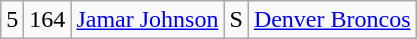<table class="wikitable" style="text-align:center">
<tr>
<td>5</td>
<td>164</td>
<td><a href='#'>Jamar Johnson</a></td>
<td>S</td>
<td><a href='#'>Denver Broncos</a></td>
</tr>
</table>
